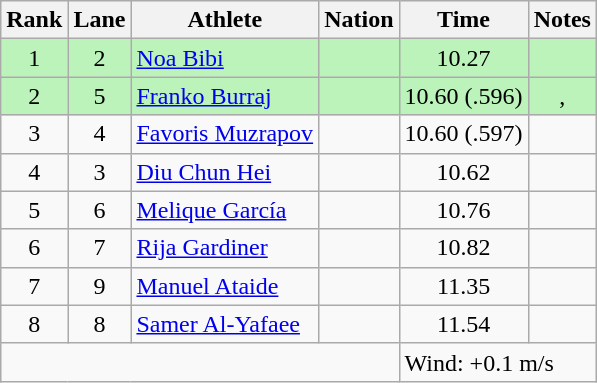<table class="wikitable sortable" style="text-align:center;">
<tr>
<th scope="col">Rank</th>
<th scope="col">Lane</th>
<th scope="col">Athlete</th>
<th scope="col">Nation</th>
<th scope="col">Time</th>
<th scope="col">Notes</th>
</tr>
<tr bgcolor="#bbf3bb">
<td>1</td>
<td>2</td>
<td align=left><a href='#'>Noa Bibi</a></td>
<td align=left></td>
<td>10.27</td>
<td></td>
</tr>
<tr bgcolor="#bbf3bb">
<td>2</td>
<td>5</td>
<td align=left><a href='#'>Franko Burraj</a></td>
<td align=left></td>
<td>10.60 (.596)</td>
<td>, </td>
</tr>
<tr>
<td>3</td>
<td>4</td>
<td align=left><a href='#'>Favoris Muzrapov</a></td>
<td align=left></td>
<td>10.60 (.597)</td>
<td></td>
</tr>
<tr>
<td>4</td>
<td>3</td>
<td align=left><a href='#'>Diu Chun Hei</a></td>
<td align=left></td>
<td>10.62</td>
<td></td>
</tr>
<tr>
<td>5</td>
<td>6</td>
<td align=left><a href='#'>Melique García</a></td>
<td align=left></td>
<td>10.76</td>
<td></td>
</tr>
<tr>
<td>6</td>
<td>7</td>
<td align=left><a href='#'>Rija Gardiner</a></td>
<td align=left></td>
<td>10.82</td>
<td></td>
</tr>
<tr>
<td>7</td>
<td>9</td>
<td align=left><a href='#'>Manuel Ataide</a></td>
<td align=left></td>
<td>11.35</td>
<td></td>
</tr>
<tr>
<td>8</td>
<td>8</td>
<td align=left><a href='#'>Samer Al-Yafaee</a></td>
<td align=left></td>
<td>11.54</td>
<td></td>
</tr>
<tr class="sortbottom">
<td colspan=4></td>
<td colspan="2" style="text-align:left;">Wind: +0.1 m/s</td>
</tr>
</table>
